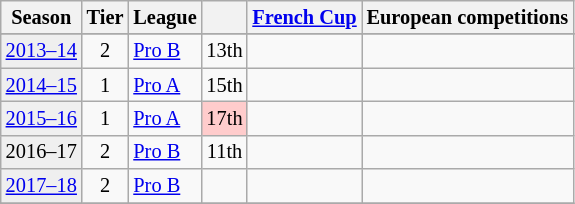<table class="wikitable" style="font-size:85%">
<tr bgcolor=>
<th>Season</th>
<th>Tier</th>
<th>League</th>
<th></th>
<th><a href='#'>French Cup</a></th>
<th colspan=3>European competitions</th>
</tr>
<tr>
</tr>
<tr>
<td style="background:#efefef;"><a href='#'>2013–14</a></td>
<td align="center">2</td>
<td><a href='#'>Pro B</a></td>
<td style="background:" align="center">13th</td>
<td></td>
<td colspan=3></td>
</tr>
<tr>
<td style="background:#efefef;"><a href='#'>2014–15</a></td>
<td align="center">1</td>
<td><a href='#'>Pro A</a></td>
<td style="background: " align="center">15th</td>
<td></td>
<td colspan=3></td>
</tr>
<tr>
<td style="background:#efefef;"><a href='#'>2015–16</a></td>
<td align="center">1</td>
<td><a href='#'>Pro A</a></td>
<td style="background:#fcc" align="center">17th</td>
<td></td>
<td colspan=3></td>
</tr>
<tr>
<td style="background:#efefef;">2016–17</td>
<td align="center">2</td>
<td><a href='#'>Pro B</a></td>
<td align="center">11th</td>
<td></td>
<td colspan=3></td>
</tr>
<tr>
<td style="background:#efefef;"><a href='#'>2017–18</a></td>
<td align="center">2</td>
<td><a href='#'>Pro B</a></td>
<td align="center"></td>
<td></td>
<td colspan=3></td>
</tr>
<tr>
</tr>
</table>
